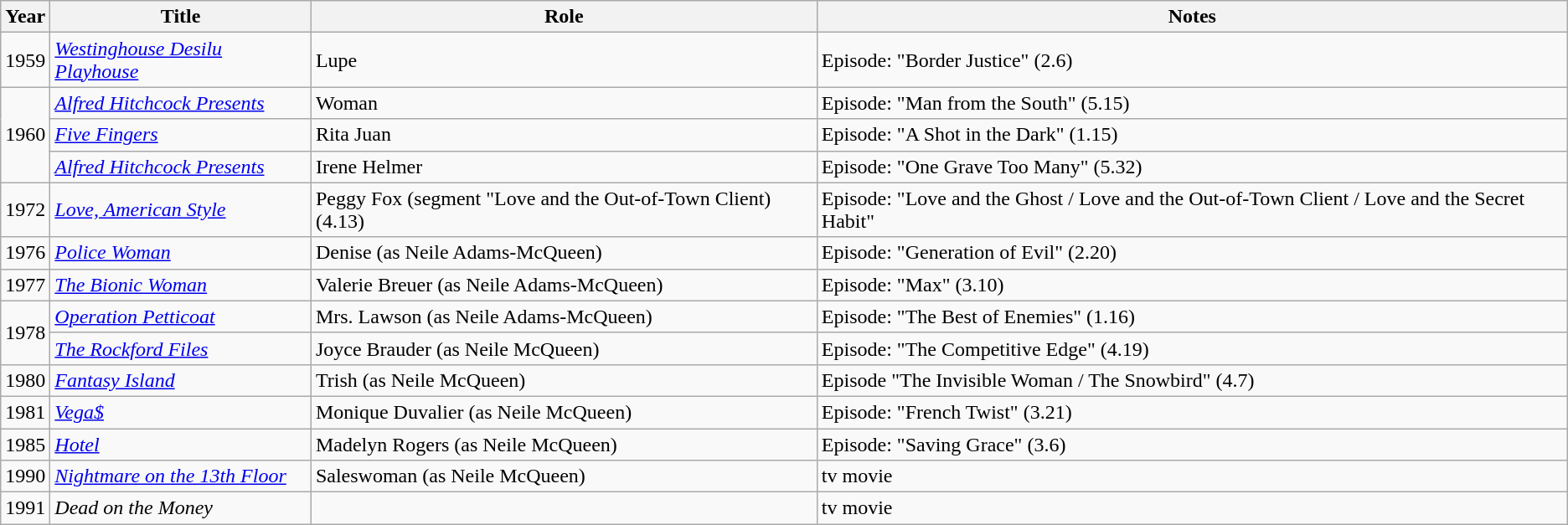<table class="wikitable sortable">
<tr>
<th>Year</th>
<th>Title</th>
<th>Role</th>
<th class="unsortable">Notes</th>
</tr>
<tr>
<td>1959</td>
<td><em><a href='#'>Westinghouse Desilu Playhouse</a></em></td>
<td>Lupe</td>
<td>Episode: "Border Justice" (2.6)</td>
</tr>
<tr>
<td rowspan="3">1960</td>
<td><em><a href='#'>Alfred Hitchcock Presents</a></em></td>
<td>Woman</td>
<td>Episode: "Man from the South" (5.15)</td>
</tr>
<tr>
<td><em><a href='#'>Five Fingers</a></em></td>
<td>Rita Juan</td>
<td>Episode: "A Shot in the Dark" (1.15)</td>
</tr>
<tr>
<td><em><a href='#'>Alfred Hitchcock Presents</a></em></td>
<td>Irene Helmer</td>
<td>Episode: "One Grave Too Many" (5.32)</td>
</tr>
<tr>
<td>1972</td>
<td><em><a href='#'>Love, American Style</a></em></td>
<td>Peggy Fox (segment "Love and the Out-of-Town Client) (4.13)</td>
<td>Episode: "Love and the Ghost / Love and the Out-of-Town Client / Love and the Secret Habit"</td>
</tr>
<tr>
<td>1976</td>
<td><em><a href='#'>Police Woman</a></em></td>
<td>Denise (as Neile Adams-McQueen)</td>
<td>Episode: "Generation of Evil" (2.20)</td>
</tr>
<tr>
<td>1977</td>
<td><em><a href='#'>The Bionic Woman</a></em></td>
<td>Valerie Breuer (as Neile Adams-McQueen)</td>
<td>Episode: "Max" (3.10)</td>
</tr>
<tr>
<td rowspan="2">1978</td>
<td><em><a href='#'>Operation Petticoat</a></em></td>
<td>Mrs. Lawson (as Neile Adams-McQueen)</td>
<td>Episode: "The Best of Enemies" (1.16)</td>
</tr>
<tr>
<td><em><a href='#'>The Rockford Files</a></em></td>
<td>Joyce Brauder (as Neile McQueen)</td>
<td>Episode: "The Competitive Edge" (4.19)</td>
</tr>
<tr>
<td>1980</td>
<td><em><a href='#'>Fantasy Island</a></em></td>
<td>Trish (as Neile McQueen)</td>
<td>Episode "The Invisible Woman / The Snowbird" (4.7)</td>
</tr>
<tr>
<td>1981</td>
<td><em><a href='#'>Vega$</a></em></td>
<td>Monique Duvalier (as Neile McQueen)</td>
<td>Episode: "French Twist" (3.21)</td>
</tr>
<tr>
<td>1985</td>
<td><em><a href='#'>Hotel</a></em></td>
<td>Madelyn Rogers (as Neile McQueen)</td>
<td>Episode: "Saving Grace" (3.6)</td>
</tr>
<tr>
<td>1990</td>
<td><em><a href='#'>Nightmare on the 13th Floor</a></em></td>
<td>Saleswoman (as Neile McQueen)</td>
<td>tv movie</td>
</tr>
<tr>
<td>1991</td>
<td><em>Dead on the Money</em></td>
<td></td>
<td>tv movie</td>
</tr>
</table>
